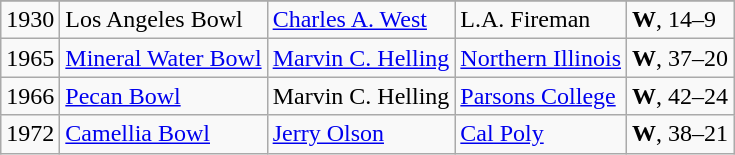<table class="wikitable">
<tr>
</tr>
<tr>
<td>1930</td>
<td>Los Angeles Bowl</td>
<td><a href='#'>Charles A. West</a></td>
<td>L.A. Fireman</td>
<td><strong>W</strong>, 14–9</td>
</tr>
<tr>
<td>1965</td>
<td><a href='#'>Mineral Water Bowl</a></td>
<td><a href='#'>Marvin C. Helling</a></td>
<td><a href='#'>Northern Illinois</a></td>
<td><strong>W</strong>, 37–20</td>
</tr>
<tr>
<td>1966</td>
<td><a href='#'>Pecan Bowl</a></td>
<td>Marvin C. Helling</td>
<td><a href='#'>Parsons College</a></td>
<td><strong>W</strong>, 42–24</td>
</tr>
<tr>
<td>1972</td>
<td><a href='#'>Camellia Bowl</a></td>
<td><a href='#'>Jerry Olson</a></td>
<td><a href='#'>Cal Poly</a></td>
<td><strong>W</strong>, 38–21</td>
</tr>
</table>
